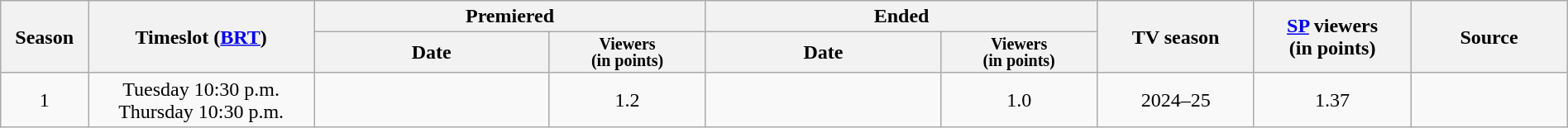<table class="wikitable" style="text-align:center; width:100%;">
<tr>
<th rowspan=2>Season</th>
<th rowspan=2>Timeslot (<a href='#'>BRT</a>)</th>
<th colspan=2 width="25%">Premiered</th>
<th colspan=2 width="25%">Ended</th>
<th rowspan=2 width="10%">TV season</th>
<th rowspan=2 width="10%"><a href='#'>SP</a> viewers<br>(in points)</th>
<th rowspan=2 width="10%">Source</th>
</tr>
<tr>
<th>Date</th>
<th span style="width:10%; font-size:smaller; font-weight:bold; line-height:100%;">Viewers<br>(in points)</th>
<th>Date</th>
<th span style="width:10%; font-size:smaller; font-weight:bold; line-height:100%;">Viewers<br>(in points)</th>
</tr>
<tr>
<td>1</td>
<td>Tuesday 10:30 p.m.<br>Thursday 10:30 p.m.</td>
<td></td>
<td>1.2</td>
<td></td>
<td>1.0</td>
<td>2024–25</td>
<td>1.37</td>
<td><br></td>
</tr>
</table>
